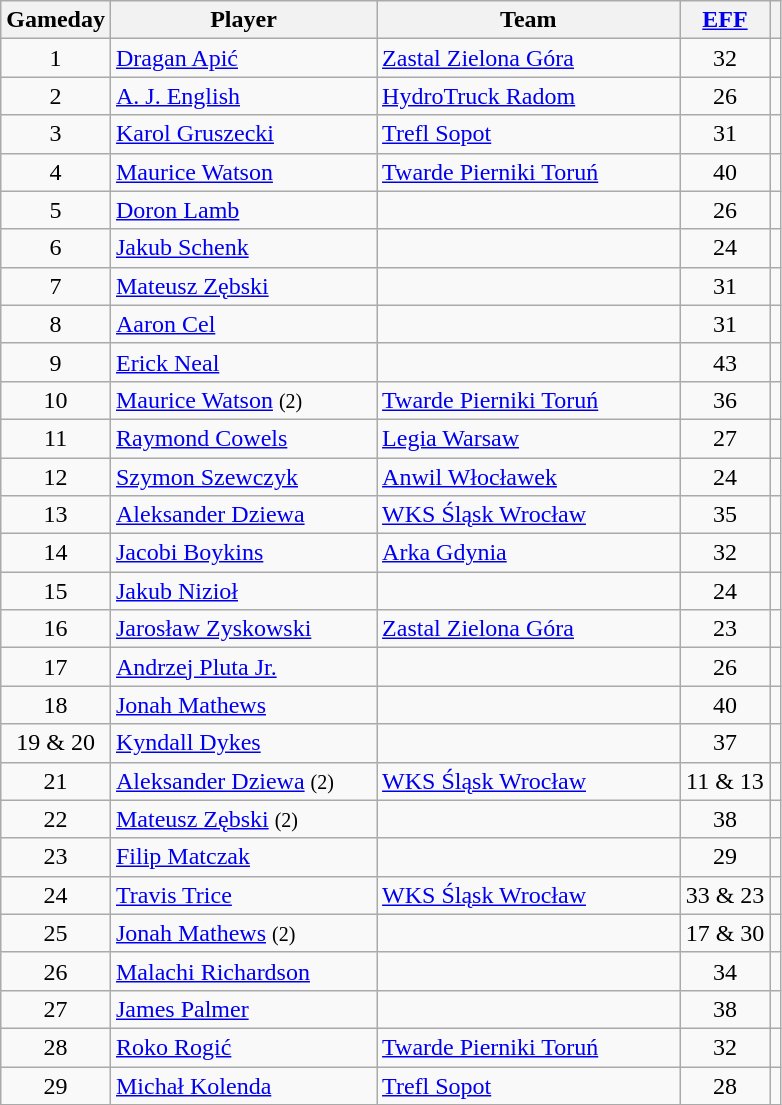<table class="wikitable sortable" style="text-align:center;">
<tr>
<th>Gameday</th>
<th width=170>Player</th>
<th width=195>Team</th>
<th><a href='#'>EFF</a></th>
<th></th>
</tr>
<tr>
<td>1</td>
<td align=left> <a href='#'>Dragan Apić</a></td>
<td align=left><a href='#'>Zastal Zielona Góra</a></td>
<td>32</td>
<td></td>
</tr>
<tr>
<td>2</td>
<td align=left> <a href='#'>A. J. English</a></td>
<td align=left><a href='#'>HydroTruck Radom</a></td>
<td>26</td>
<td></td>
</tr>
<tr>
<td>3</td>
<td align=left> <a href='#'>Karol Gruszecki</a></td>
<td align=left><a href='#'>Trefl Sopot</a></td>
<td>31</td>
<td></td>
</tr>
<tr>
<td>4</td>
<td align=left> <a href='#'>Maurice Watson</a></td>
<td align=left><a href='#'>Twarde Pierniki Toruń</a></td>
<td>40</td>
<td></td>
</tr>
<tr>
<td>5</td>
<td align=left> <a href='#'>Doron Lamb</a></td>
<td align=left></td>
<td>26</td>
<td></td>
</tr>
<tr>
<td>6</td>
<td align=left> <a href='#'>Jakub Schenk</a></td>
<td align=left></td>
<td>24</td>
<td></td>
</tr>
<tr>
<td>7</td>
<td align=left> <a href='#'>Mateusz Zębski</a></td>
<td align=left></td>
<td>31</td>
<td></td>
</tr>
<tr>
<td>8</td>
<td align=left> <a href='#'>Aaron Cel</a></td>
<td align=left></td>
<td>31</td>
<td></td>
</tr>
<tr>
<td>9</td>
<td align=left> <a href='#'>Erick Neal</a></td>
<td align=left></td>
<td>43</td>
<td></td>
</tr>
<tr>
<td>10</td>
<td align=left> <a href='#'>Maurice Watson</a> <small>(2)</small></td>
<td align=left><a href='#'>Twarde Pierniki Toruń</a></td>
<td>36</td>
<td></td>
</tr>
<tr>
<td>11</td>
<td align=left> <a href='#'>Raymond Cowels</a></td>
<td align=left><a href='#'>Legia Warsaw</a></td>
<td>27</td>
<td></td>
</tr>
<tr>
<td>12</td>
<td align=left> <a href='#'>Szymon Szewczyk</a></td>
<td align=left><a href='#'>Anwil Włocławek</a></td>
<td>24</td>
<td></td>
</tr>
<tr>
<td>13</td>
<td align=left> <a href='#'>Aleksander Dziewa</a></td>
<td align=left><a href='#'>WKS Śląsk Wrocław</a></td>
<td>35</td>
<td></td>
</tr>
<tr>
<td>14</td>
<td align=left> <a href='#'>Jacobi Boykins</a></td>
<td align=left><a href='#'>Arka Gdynia</a></td>
<td>32</td>
<td></td>
</tr>
<tr>
<td>15</td>
<td align=left> <a href='#'>Jakub Nizioł</a></td>
<td align=left></td>
<td>24</td>
<td></td>
</tr>
<tr>
<td>16</td>
<td align=left> <a href='#'>Jarosław Zyskowski</a></td>
<td align=left><a href='#'>Zastal Zielona Góra</a></td>
<td>23</td>
<td></td>
</tr>
<tr>
<td>17</td>
<td align=left> <a href='#'>Andrzej Pluta Jr.</a></td>
<td align=left></td>
<td>26</td>
<td></td>
</tr>
<tr>
<td>18</td>
<td align=left> <a href='#'>Jonah Mathews</a></td>
<td align=left></td>
<td>40</td>
<td></td>
</tr>
<tr>
<td>19 & 20</td>
<td align=left> <a href='#'>Kyndall Dykes</a></td>
<td align=left></td>
<td>37</td>
<td></td>
</tr>
<tr>
<td>21</td>
<td align=left> <a href='#'>Aleksander Dziewa</a> <small>(2)</small></td>
<td align=left><a href='#'>WKS Śląsk Wrocław</a></td>
<td>11 & 13</td>
<td></td>
</tr>
<tr>
<td>22</td>
<td align=left> <a href='#'>Mateusz Zębski</a> <small>(2)</small></td>
<td align=left></td>
<td>38</td>
<td></td>
</tr>
<tr>
<td>23</td>
<td align=left> <a href='#'>Filip Matczak</a></td>
<td align=left></td>
<td>29</td>
<td></td>
</tr>
<tr>
<td>24</td>
<td align=left> <a href='#'>Travis Trice</a></td>
<td align=left><a href='#'>WKS Śląsk Wrocław</a></td>
<td>33 & 23</td>
<td></td>
</tr>
<tr>
<td>25</td>
<td align=left> <a href='#'>Jonah Mathews</a> <small>(2)</small></td>
<td align=left></td>
<td>17 & 30</td>
<td></td>
</tr>
<tr>
<td>26</td>
<td align=left> <a href='#'>Malachi Richardson</a></td>
<td align=left></td>
<td>34</td>
<td></td>
</tr>
<tr>
<td>27</td>
<td align=left> <a href='#'>James Palmer</a></td>
<td align=left></td>
<td>38</td>
<td></td>
</tr>
<tr>
<td>28</td>
<td align=left> <a href='#'>Roko Rogić</a></td>
<td align=left><a href='#'>Twarde Pierniki Toruń</a></td>
<td>32</td>
<td></td>
</tr>
<tr>
<td>29</td>
<td align=left> <a href='#'>Michał Kolenda</a></td>
<td align=left><a href='#'>Trefl Sopot</a></td>
<td>28</td>
<td></td>
</tr>
</table>
